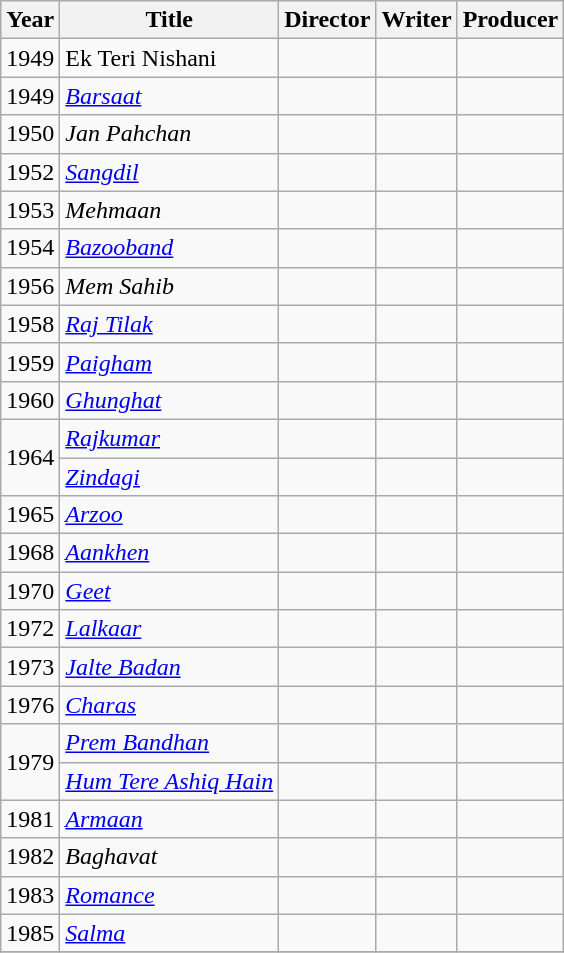<table class="wikitable">
<tr>
<th>Year</th>
<th>Title</th>
<th>Director</th>
<th>Writer</th>
<th>Producer</th>
</tr>
<tr>
<td>1949</td>
<td>Ek Teri Nishani</td>
<td></td>
<td></td>
<td></td>
</tr>
<tr>
<td>1949</td>
<td><em><a href='#'>Barsaat</a></em></td>
<td></td>
<td></td>
<td></td>
</tr>
<tr>
<td>1950</td>
<td><em>Jan Pahchan</em></td>
<td></td>
<td></td>
<td></td>
</tr>
<tr>
<td>1952</td>
<td><em><a href='#'>Sangdil</a></em></td>
<td></td>
<td></td>
<td></td>
</tr>
<tr>
<td>1953</td>
<td><em>Mehmaan</em></td>
<td></td>
<td></td>
<td></td>
</tr>
<tr>
<td>1954</td>
<td><em><a href='#'>Bazooband</a></em></td>
<td></td>
<td></td>
<td></td>
</tr>
<tr>
<td>1956</td>
<td><em>Mem Sahib</em></td>
<td></td>
<td></td>
<td></td>
</tr>
<tr>
<td>1958</td>
<td><em><a href='#'>Raj Tilak</a></em></td>
<td></td>
<td></td>
<td></td>
</tr>
<tr>
<td>1959</td>
<td><em><a href='#'>Paigham</a></em></td>
<td></td>
<td></td>
<td></td>
</tr>
<tr>
<td>1960</td>
<td><em><a href='#'>Ghunghat</a></em></td>
<td></td>
<td></td>
<td></td>
</tr>
<tr>
<td rowspan=2>1964</td>
<td><em><a href='#'>Rajkumar</a></em></td>
<td></td>
<td></td>
<td></td>
</tr>
<tr>
<td><em><a href='#'>Zindagi</a></em></td>
<td></td>
<td></td>
<td></td>
</tr>
<tr>
<td>1965</td>
<td><em><a href='#'>Arzoo</a></em></td>
<td></td>
<td></td>
<td></td>
</tr>
<tr>
<td>1968</td>
<td><em><a href='#'>Aankhen</a></em></td>
<td></td>
<td></td>
<td></td>
</tr>
<tr>
<td>1970</td>
<td><em><a href='#'>Geet</a></em></td>
<td></td>
<td></td>
<td></td>
</tr>
<tr>
<td>1972</td>
<td><em><a href='#'>Lalkaar</a></em></td>
<td></td>
<td></td>
<td></td>
</tr>
<tr>
<td>1973</td>
<td><em><a href='#'>Jalte Badan</a></em></td>
<td></td>
<td></td>
<td></td>
</tr>
<tr>
<td>1976</td>
<td><em><a href='#'>Charas</a></em></td>
<td></td>
<td></td>
<td></td>
</tr>
<tr>
<td rowspan=2>1979</td>
<td><em><a href='#'>Prem Bandhan</a> </em></td>
<td></td>
<td></td>
<td></td>
</tr>
<tr>
<td><em><a href='#'>Hum Tere Ashiq Hain</a></em></td>
<td></td>
<td></td>
<td></td>
</tr>
<tr>
<td>1981</td>
<td><em><a href='#'>Armaan</a></em></td>
<td></td>
<td></td>
<td></td>
</tr>
<tr>
<td>1982</td>
<td><em>Baghavat</em></td>
<td></td>
<td></td>
<td></td>
</tr>
<tr>
<td>1983</td>
<td><em><a href='#'>Romance</a></em></td>
<td></td>
<td></td>
<td></td>
</tr>
<tr>
<td>1985</td>
<td><em><a href='#'>Salma</a></em></td>
<td></td>
<td></td>
<td></td>
</tr>
<tr>
</tr>
</table>
